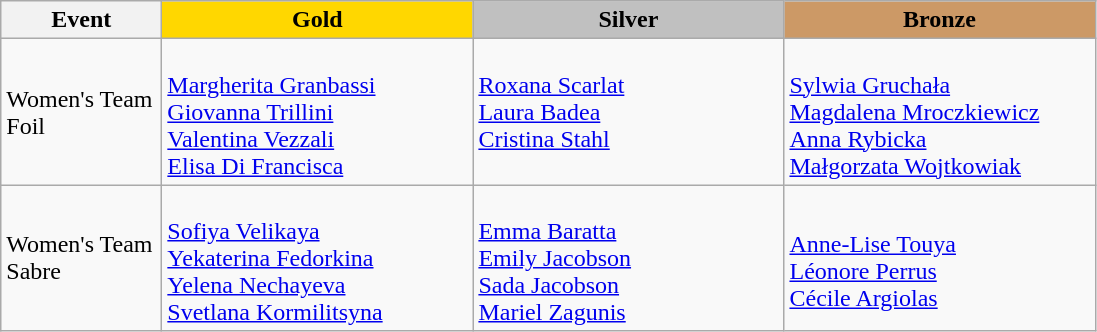<table class="wikitable">
<tr>
<th width="100">Event</th>
<th style="background-color:gold;" width="200"> Gold</th>
<th style="background-color:silver;" width="200"> Silver</th>
<th style="background-color:#CC9966;" width="200"> Bronze</th>
</tr>
<tr>
<td>Women's Team Foil</td>
<td><br><a href='#'>Margherita Granbassi</a><br><a href='#'>Giovanna Trillini</a><br><a href='#'>Valentina Vezzali</a><br><a href='#'>Elisa Di Francisca</a></td>
<td><br><a href='#'>Roxana Scarlat</a><br><a href='#'>Laura Badea</a><br><a href='#'>Cristina Stahl</a><br> </td>
<td><br><a href='#'>Sylwia Gruchała</a><br><a href='#'>Magdalena Mroczkiewicz</a><br><a href='#'>Anna Rybicka</a><br><a href='#'>Małgorzata Wojtkowiak</a></td>
</tr>
<tr>
<td>Women's Team Sabre</td>
<td><br><a href='#'>Sofiya Velikaya</a><br><a href='#'>Yekaterina Fedorkina</a><br><a href='#'>Yelena Nechayeva</a><br><a href='#'>Svetlana Kormilitsyna</a></td>
<td><br><a href='#'>Emma Baratta</a><br><a href='#'>Emily Jacobson</a><br><a href='#'>Sada Jacobson</a><br><a href='#'>Mariel Zagunis</a></td>
<td><br><a href='#'>Anne-Lise Touya</a><br><a href='#'>Léonore Perrus</a><br><a href='#'>Cécile Argiolas</a></td>
</tr>
</table>
